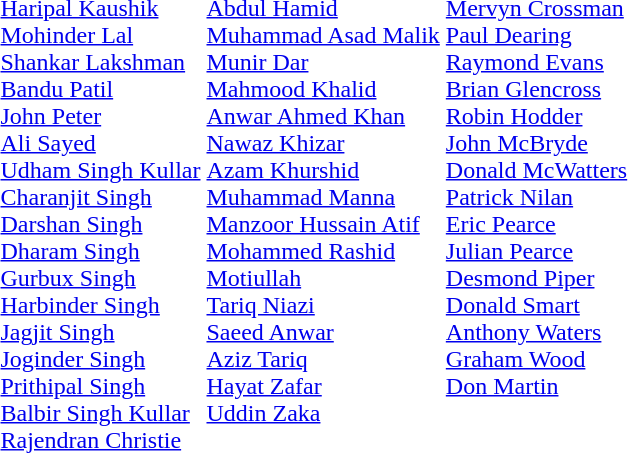<table>
<tr valign=top>
<td><br><a href='#'>Haripal Kaushik</a><br><a href='#'>Mohinder Lal</a><br><a href='#'>Shankar Lakshman</a><br><a href='#'>Bandu Patil</a><br><a href='#'>John Peter</a><br><a href='#'>Ali Sayed</a><br><a href='#'>Udham Singh Kullar</a><br><a href='#'>Charanjit Singh</a><br><a href='#'>Darshan Singh</a><br><a href='#'>Dharam Singh</a><br><a href='#'>Gurbux Singh</a><br><a href='#'>Harbinder Singh</a><br><a href='#'>Jagjit Singh</a><br><a href='#'>Joginder Singh</a><br><a href='#'>Prithipal Singh</a><br><a href='#'>Balbir Singh Kullar</a><br><a href='#'>Rajendran Christie</a></td>
<td><br><a href='#'>Abdul Hamid</a><br><a href='#'>Muhammad Asad Malik</a><br><a href='#'>Munir Dar</a><br><a href='#'>Mahmood Khalid</a><br><a href='#'>Anwar Ahmed Khan</a><br><a href='#'>Nawaz Khizar</a><br><a href='#'>Azam Khurshid</a><br><a href='#'>Muhammad Manna</a><br><a href='#'>Manzoor Hussain Atif</a><br><a href='#'>Mohammed Rashid</a><br><a href='#'>Motiullah</a><br><a href='#'>Tariq Niazi</a><br><a href='#'>Saeed Anwar</a><br><a href='#'>Aziz Tariq</a><br><a href='#'>Hayat Zafar</a><br><a href='#'>Uddin Zaka</a></td>
<td><br><a href='#'>Mervyn Crossman</a><br><a href='#'>Paul Dearing</a><br><a href='#'>Raymond Evans</a><br><a href='#'>Brian Glencross</a><br><a href='#'>Robin Hodder</a><br><a href='#'>John McBryde</a><br><a href='#'>Donald McWatters</a><br><a href='#'>Patrick Nilan</a><br><a href='#'>Eric Pearce</a><br><a href='#'>Julian Pearce</a><br><a href='#'>Desmond Piper</a><br><a href='#'>Donald Smart</a><br><a href='#'>Anthony Waters</a><br><a href='#'>Graham Wood</a><br><a href='#'>Don Martin</a></td>
</tr>
</table>
